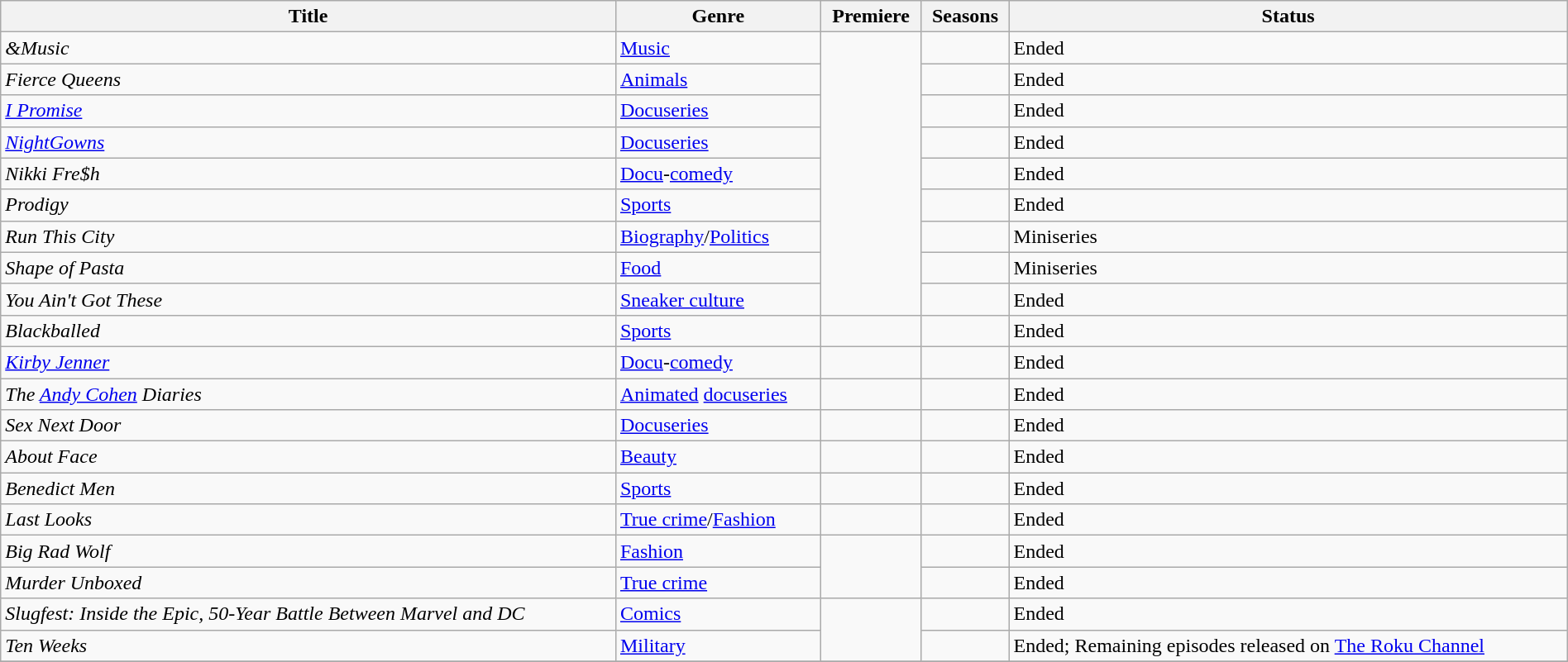<table class="wikitable sortable" style="width:100%;">
<tr>
<th>Title</th>
<th>Genre</th>
<th>Premiere</th>
<th>Seasons</th>
<th>Status</th>
</tr>
<tr>
<td><em>&Music</em></td>
<td><a href='#'>Music</a></td>
<td rowspan="9"></td>
<td></td>
<td>Ended</td>
</tr>
<tr>
<td><em>Fierce Queens</em></td>
<td><a href='#'>Animals</a></td>
<td></td>
<td>Ended</td>
</tr>
<tr>
<td><em><a href='#'>I Promise</a></em></td>
<td><a href='#'>Docuseries</a></td>
<td></td>
<td>Ended</td>
</tr>
<tr>
<td><em><a href='#'>NightGowns</a></em></td>
<td><a href='#'>Docuseries</a></td>
<td></td>
<td>Ended</td>
</tr>
<tr>
<td><em>Nikki Fre$h</em></td>
<td><a href='#'>Docu</a>-<a href='#'>comedy</a></td>
<td></td>
<td>Ended</td>
</tr>
<tr>
<td><em>Prodigy</em></td>
<td><a href='#'>Sports</a></td>
<td></td>
<td>Ended</td>
</tr>
<tr>
<td><em>Run This City</em></td>
<td><a href='#'>Biography</a>/<a href='#'>Politics</a></td>
<td></td>
<td>Miniseries</td>
</tr>
<tr>
<td><em>Shape of Pasta</em></td>
<td><a href='#'>Food</a></td>
<td></td>
<td>Miniseries</td>
</tr>
<tr>
<td><em>You Ain't Got These</em></td>
<td><a href='#'>Sneaker culture</a></td>
<td></td>
<td>Ended</td>
</tr>
<tr>
<td><em>Blackballed</em></td>
<td><a href='#'>Sports</a></td>
<td></td>
<td></td>
<td>Ended</td>
</tr>
<tr>
<td><em><a href='#'>Kirby Jenner</a></em></td>
<td><a href='#'>Docu</a>-<a href='#'>comedy</a></td>
<td></td>
<td></td>
<td>Ended</td>
</tr>
<tr>
<td><em>The <a href='#'>Andy Cohen</a> Diaries</em></td>
<td><a href='#'>Animated</a> <a href='#'>docuseries</a></td>
<td></td>
<td></td>
<td>Ended</td>
</tr>
<tr>
<td><em>Sex Next Door</em></td>
<td><a href='#'>Docuseries</a></td>
<td></td>
<td></td>
<td>Ended</td>
</tr>
<tr>
<td><em>About Face</em></td>
<td><a href='#'>Beauty</a></td>
<td></td>
<td></td>
<td>Ended</td>
</tr>
<tr>
<td><em>Benedict Men</em></td>
<td><a href='#'>Sports</a></td>
<td></td>
<td></td>
<td>Ended</td>
</tr>
<tr>
<td><em>Last Looks</em></td>
<td><a href='#'>True crime</a>/<a href='#'>Fashion</a></td>
<td></td>
<td></td>
<td>Ended</td>
</tr>
<tr>
<td><em>Big Rad Wolf</em></td>
<td><a href='#'>Fashion</a></td>
<td rowspan="2"></td>
<td></td>
<td>Ended</td>
</tr>
<tr>
<td><em>Murder Unboxed</em></td>
<td><a href='#'>True crime</a></td>
<td></td>
<td>Ended</td>
</tr>
<tr>
<td><em>Slugfest: Inside the Epic, 50-Year Battle Between Marvel and DC</em></td>
<td><a href='#'>Comics</a></td>
<td rowspan="2"></td>
<td></td>
<td>Ended</td>
</tr>
<tr>
<td><em>Ten Weeks</em></td>
<td><a href='#'>Military</a></td>
<td></td>
<td>Ended; Remaining episodes released on <a href='#'>The Roku Channel</a></td>
</tr>
<tr>
</tr>
</table>
